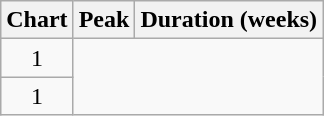<table class="wikitable sortable plainrowheaders" style="text-align:center">
<tr>
<th scope="col">Chart</th>
<th scope="col">Peak</th>
<th scope="col">Duration (weeks)</th>
</tr>
<tr>
<td>1</td>
</tr>
<tr>
<td>1</td>
</tr>
</table>
